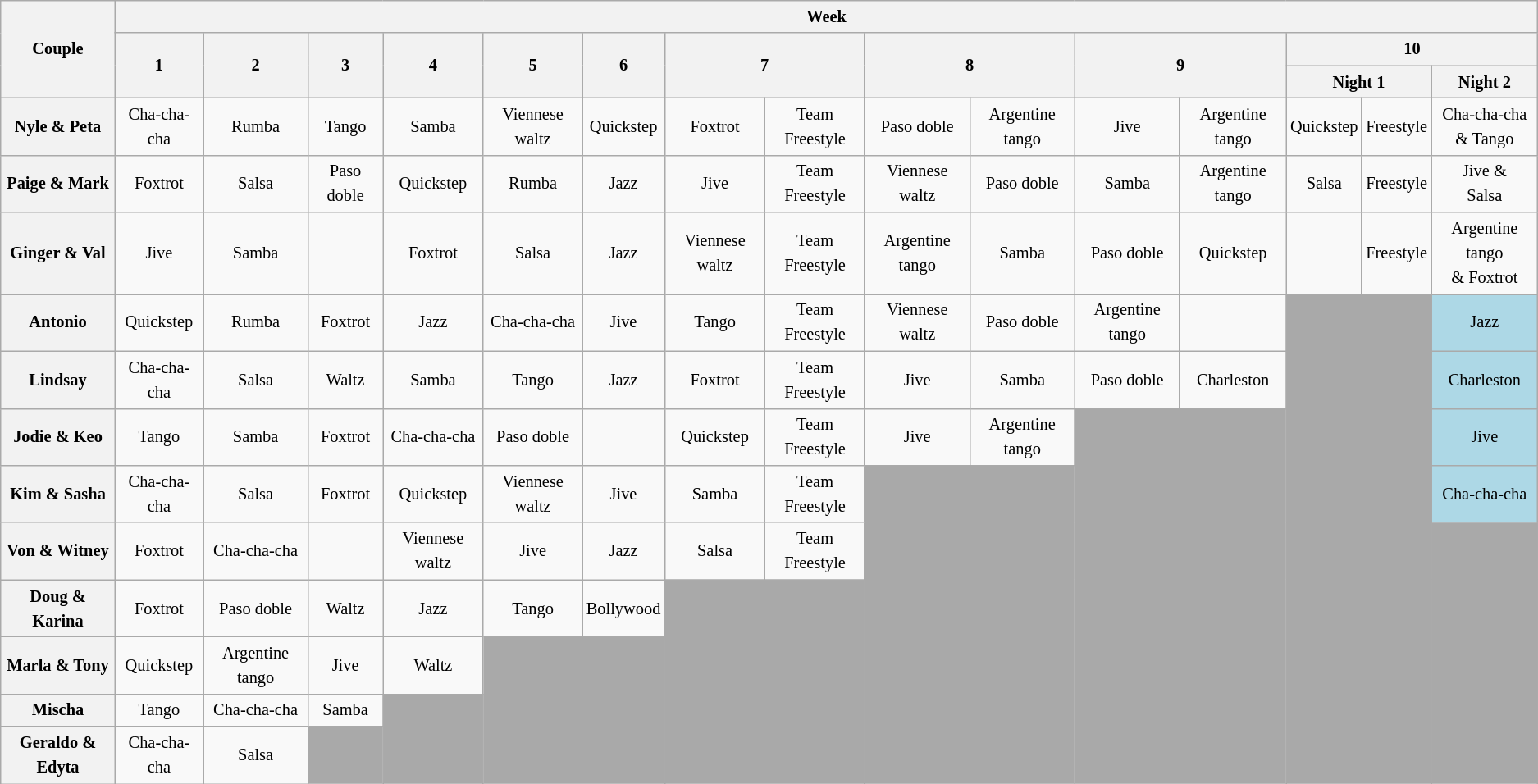<table class="wikitable unsortable" style="text-align:center; font-size:85%; line-height:20px">
<tr>
<th scope="col" rowspan="3">Couple</th>
<th colspan="15">Week</th>
</tr>
<tr>
<th rowspan="2" scope="col">1</th>
<th rowspan="2" scope="col">2</th>
<th rowspan="2" scope="col">3</th>
<th rowspan="2" scope="col">4</th>
<th rowspan="2" scope="col">5</th>
<th rowspan="2" scope="col">6</th>
<th colspan="2" rowspan="2" scope="col">7</th>
<th colspan="2" rowspan="2" scope="col">8</th>
<th colspan="2" rowspan="2" scope="col">9</th>
<th colspan="3" scope="col">10</th>
</tr>
<tr>
<th colspan="2">Night 1</th>
<th>Night 2</th>
</tr>
<tr>
<th scope="row">Nyle & Peta</th>
<td>Cha-cha-cha</td>
<td>Rumba</td>
<td>Tango</td>
<td>Samba</td>
<td>Viennese waltz</td>
<td>Quickstep</td>
<td>Foxtrot</td>
<td>Team Freestyle</td>
<td>Paso doble</td>
<td>Argentine tango</td>
<td>Jive</td>
<td>Argentine tango</td>
<td>Quickstep</td>
<td>Freestyle</td>
<td>Cha-cha-cha<br>& Tango</td>
</tr>
<tr>
<th scope="row">Paige & Mark</th>
<td>Foxtrot</td>
<td>Salsa</td>
<td>Paso doble</td>
<td>Quickstep</td>
<td>Rumba</td>
<td>Jazz</td>
<td>Jive</td>
<td>Team Freestyle</td>
<td>Viennese waltz</td>
<td>Paso doble</td>
<td>Samba</td>
<td>Argentine tango</td>
<td>Salsa</td>
<td>Freestyle</td>
<td>Jive &<br>Salsa</td>
</tr>
<tr>
<th scope="row">Ginger & Val</th>
<td>Jive</td>
<td>Samba</td>
<td></td>
<td>Foxtrot</td>
<td>Salsa</td>
<td>Jazz</td>
<td>Viennese waltz</td>
<td>Team Freestyle</td>
<td>Argentine tango</td>
<td>Samba</td>
<td>Paso doble</td>
<td>Quickstep</td>
<td></td>
<td>Freestyle</td>
<td>Argentine tango<br>& Foxtrot</td>
</tr>
<tr>
<th scope="row">Antonio </th>
<td>Quickstep</td>
<td>Rumba</td>
<td>Foxtrot</td>
<td>Jazz</td>
<td>Cha-cha-cha</td>
<td>Jive</td>
<td>Tango</td>
<td>Team Freestyle</td>
<td>Viennese waltz</td>
<td>Paso doble</td>
<td>Argentine tango</td>
<td></td>
<td colspan="2" rowspan="9" style="background:darkgrey"></td>
<td style="background:lightblue">Jazz</td>
</tr>
<tr>
<th scope="row"> Lindsay</th>
<td>Cha-cha-cha</td>
<td>Salsa</td>
<td>Waltz</td>
<td>Samba</td>
<td>Tango</td>
<td>Jazz</td>
<td>Foxtrot</td>
<td>Team Freestyle</td>
<td>Jive</td>
<td>Samba</td>
<td>Paso doble</td>
<td>Charleston</td>
<td style="background:lightblue">Charleston</td>
</tr>
<tr>
<th scope="row">Jodie & Keo</th>
<td>Tango</td>
<td>Samba</td>
<td>Foxtrot</td>
<td>Cha-cha-cha</td>
<td>Paso doble</td>
<td></td>
<td>Quickstep</td>
<td>Team Freestyle</td>
<td>Jive</td>
<td>Argentine tango</td>
<td colspan="2" rowspan="7" style="background:darkgrey"></td>
<td style="background:lightblue">Jive</td>
</tr>
<tr>
<th scope="row">Kim & Sasha</th>
<td>Cha-cha-cha</td>
<td>Salsa</td>
<td>Foxtrot</td>
<td>Quickstep</td>
<td>Viennese waltz</td>
<td>Jive</td>
<td>Samba</td>
<td>Team Freestyle</td>
<td colspan="2" rowspan="6" style="background:darkgrey"></td>
<td style="background:lightblue">Cha-cha-cha</td>
</tr>
<tr>
<th scope="row">Von & Witney</th>
<td>Foxtrot</td>
<td>Cha-cha-cha</td>
<td></td>
<td>Viennese waltz</td>
<td>Jive</td>
<td>Jazz</td>
<td>Salsa</td>
<td>Team Freestyle</td>
<td rowspan="5" bgcolor="darkgray"></td>
</tr>
<tr>
<th scope="row">Doug & Karina</th>
<td>Foxtrot</td>
<td>Paso doble</td>
<td>Waltz</td>
<td>Jazz</td>
<td>Tango</td>
<td>Bollywood</td>
<td colspan="2" rowspan="4" style="background:darkgrey"></td>
</tr>
<tr>
<th scope="row">Marla & Tony</th>
<td>Quickstep</td>
<td>Argentine tango</td>
<td>Jive</td>
<td>Waltz</td>
<td colspan="2" rowspan="3" style="background:darkgrey"></td>
</tr>
<tr>
<th scope="row">Mischa </th>
<td>Tango</td>
<td>Cha-cha-cha</td>
<td>Samba</td>
<td rowspan="2" style="background:darkgrey"></td>
</tr>
<tr>
<th scope="row">Geraldo & Edyta</th>
<td>Cha-cha-cha</td>
<td>Salsa</td>
<td style="background:darkgrey"></td>
</tr>
</table>
